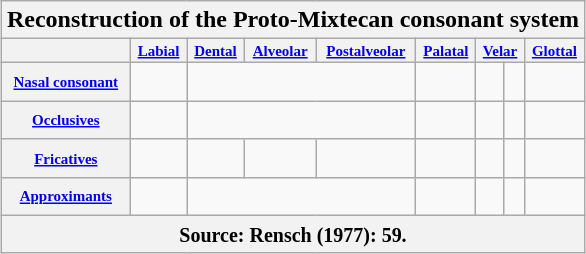<table class="wikitable" style="margin:1em auto;">
<tr>
<th colspan="9">Reconstruction of the Proto-Mixtecan consonant system</th>
</tr>
<tr style="font-size: x-small;">
<th colspan="1"> </th>
<th><a href='#'>Labial</a></th>
<th><a href='#'>Dental</a></th>
<th><a href='#'>Alveolar</a></th>
<th><a href='#'>Postalveolar</a></th>
<th><a href='#'>Palatal</a></th>
<th colspan=2><a href='#'>Velar</a></th>
<th><a href='#'>Glottal</a></th>
</tr>
<tr align=center>
<th style="font-size: x-small;"><a href='#'>Nasal consonant</a></th>
<td style="font-size:larger;"></td>
<td colspan="3" style="font-size:larger;"></td>
<td> </td>
<td> </td>
<td></td>
<td></td>
</tr>
<tr align=center>
<th style="font-size: x-small;"><a href='#'>Occlusives</a></th>
<td></td>
<td colspan="3" style="font-size:larger;"></td>
<td> </td>
<td style="font-size:larger;"></td>
<td style="font-size:larger;"></td>
<td style="font-size:larger;"></td>
</tr>
<tr align=center>
<th style="font-size: x-small;"><a href='#'>Fricatives</a></th>
<td> </td>
<td style="font-size:larger;"></td>
<td></td>
<td style="font-size:larger;"></td>
<td></td>
<td style="font-size:larger;"></td>
<td style="font-size:larger;"></td>
<td style="font-size:larger;"></td>
</tr>
<tr align=center>
<th style="font-size: x-small;"><a href='#'>Approximants</a></th>
<td style="font-size:larger;"></td>
<td colspan="3" style="font-size:larger;"></td>
<td style="font-size:larger;"></td>
<td></td>
<td style="font-size:larger;"></td>
<td> </td>
</tr>
<tr>
<th colspan="9"><small>Source: <strong>Rensch (1977): 59.</strong></small></th>
</tr>
</table>
